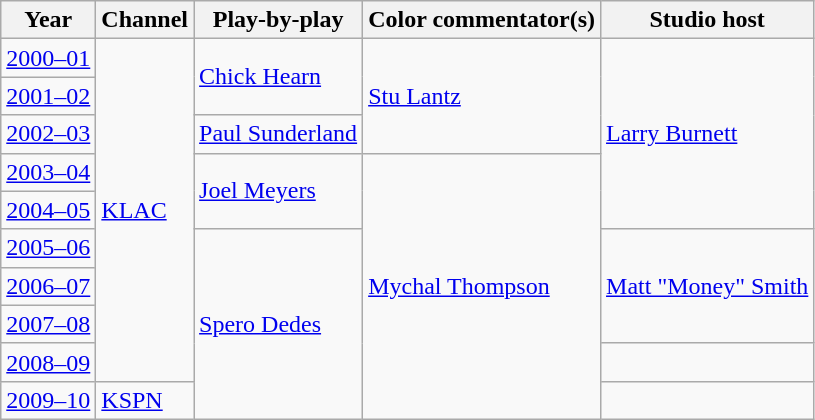<table class="wikitable">
<tr>
<th>Year</th>
<th>Channel</th>
<th>Play-by-play</th>
<th>Color commentator(s)</th>
<th>Studio host</th>
</tr>
<tr>
<td><a href='#'>2000–01</a></td>
<td rowspan="9"><a href='#'>KLAC</a></td>
<td rowspan="2"><a href='#'>Chick Hearn</a></td>
<td rowspan="3"><a href='#'>Stu Lantz</a></td>
<td rowspan="5"><a href='#'>Larry Burnett</a></td>
</tr>
<tr>
<td><a href='#'>2001–02</a></td>
</tr>
<tr>
<td><a href='#'>2002–03</a></td>
<td><a href='#'>Paul Sunderland</a></td>
</tr>
<tr>
<td><a href='#'>2003–04</a></td>
<td rowspan="2"><a href='#'>Joel Meyers</a></td>
<td rowspan="7"><a href='#'>Mychal Thompson</a></td>
</tr>
<tr>
<td><a href='#'>2004–05</a></td>
</tr>
<tr>
<td><a href='#'>2005–06</a></td>
<td rowspan="5"><a href='#'>Spero Dedes</a></td>
<td rowspan="3"><a href='#'>Matt "Money" Smith</a></td>
</tr>
<tr>
<td><a href='#'>2006–07</a></td>
</tr>
<tr>
<td><a href='#'>2007–08</a></td>
</tr>
<tr>
<td><a href='#'>2008–09</a></td>
<td></td>
</tr>
<tr>
<td><a href='#'>2009–10</a></td>
<td><a href='#'>KSPN</a></td>
<td></td>
</tr>
</table>
